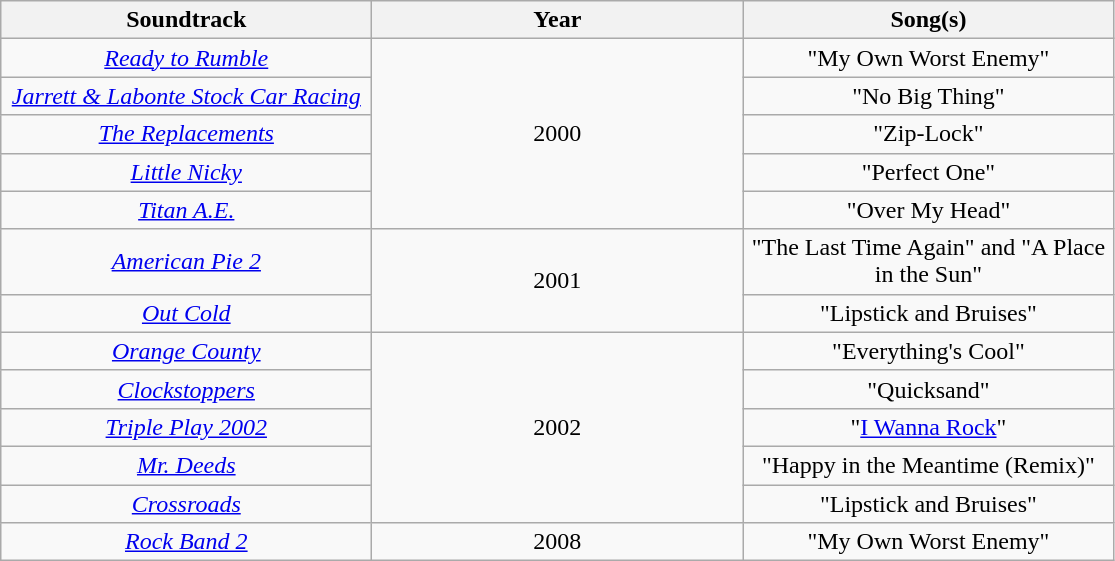<table class="wikitable plainrowheaders" style="text-align:center">
<tr>
<th scope="col" style="width:15em;">Soundtrack</th>
<th scope="col" style="width:15em;">Year</th>
<th scope="col" style="width:15em;">Song(s)</th>
</tr>
<tr>
<td><em><a href='#'>Ready to Rumble</a></em></td>
<td rowspan=5>2000</td>
<td>"My Own Worst Enemy"</td>
</tr>
<tr>
<td><em><a href='#'>Jarrett & Labonte Stock Car Racing</a></em></td>
<td>"No Big Thing"</td>
</tr>
<tr>
<td><em><a href='#'>The Replacements</a></em></td>
<td>"Zip-Lock"</td>
</tr>
<tr>
<td><em><a href='#'>Little Nicky</a></em></td>
<td>"Perfect One"</td>
</tr>
<tr>
<td><em><a href='#'>Titan A.E.</a></em></td>
<td>"Over My Head"</td>
</tr>
<tr>
<td><em><a href='#'>American Pie 2</a></em></td>
<td rowspan=2>2001</td>
<td>"The Last Time Again" and "A Place in the Sun"</td>
</tr>
<tr>
<td><em><a href='#'>Out Cold</a></em></td>
<td>"Lipstick and Bruises"</td>
</tr>
<tr>
<td><em><a href='#'>Orange County</a></em></td>
<td rowspan=5>2002</td>
<td>"Everything's Cool"</td>
</tr>
<tr>
<td><em><a href='#'>Clockstoppers</a></em></td>
<td>"Quicksand"</td>
</tr>
<tr>
<td><em><a href='#'>Triple Play 2002</a></em></td>
<td>"<a href='#'>I Wanna Rock</a>"</td>
</tr>
<tr>
<td><em><a href='#'>Mr. Deeds</a></em></td>
<td>"Happy in the Meantime (Remix)"</td>
</tr>
<tr>
<td><em><a href='#'>Crossroads</a></em></td>
<td>"Lipstick and Bruises"</td>
</tr>
<tr>
<td><em><a href='#'>Rock Band 2</a></em></td>
<td>2008</td>
<td>"My Own Worst Enemy"</td>
</tr>
</table>
